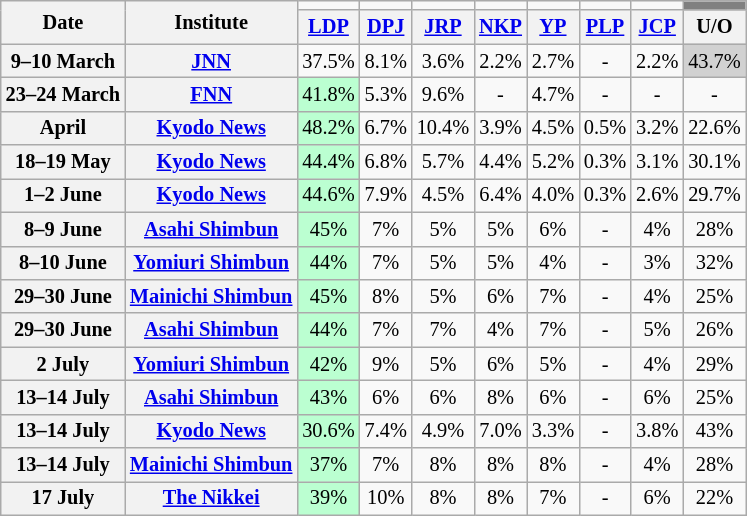<table class="wikitable" style="text-align:center;font-size:85%;line-height:16px;">
<tr>
<th class="unsortable" rowspan="2">Date</th>
<th class="unsortable" rowspan="2">Institute</th>
<td bgcolor=></td>
<td bgcolor=></td>
<td bgcolor=></td>
<td bgcolor=></td>
<td bgcolor=></td>
<td bgcolor=></td>
<td bgcolor=></td>
<td bgcolor=grey></td>
</tr>
<tr>
<th class="unsortable"><a href='#'>LDP</a></th>
<th class="unsortable"><a href='#'>DPJ</a></th>
<th class="unsortable"><a href='#'>JRP</a></th>
<th class="unsortable"><a href='#'>NKP</a></th>
<th class="unsortable"><a href='#'>YP</a></th>
<th class="unsortable"><a href='#'>PLP</a></th>
<th class="unsortable"><a href='#'>JCP</a></th>
<th class="unsortable">U/O</th>
</tr>
<tr class="hintergrundfarbe2" style="text-align:center">
<th>9–10 March</th>
<th><a href='#'>JNN</a></th>
<td>37.5%</td>
<td>8.1%</td>
<td>3.6%</td>
<td>2.2%</td>
<td>2.7%</td>
<td>-</td>
<td>2.2%</td>
<td style="background:#D1D1D1">43.7%</td>
</tr>
<tr>
<th>23–24 March</th>
<th><a href='#'>FNN</a></th>
<td style="background:#BBFFD1;">41.8%</td>
<td>5.3%</td>
<td>9.6%</td>
<td>-</td>
<td>4.7%</td>
<td>-</td>
<td>-</td>
<td>-</td>
</tr>
<tr>
<th>April</th>
<th><a href='#'>Kyodo News</a></th>
<td style="background:#BBFFD1;">48.2%</td>
<td>6.7%</td>
<td>10.4%</td>
<td>3.9%</td>
<td>4.5%</td>
<td>0.5%</td>
<td>3.2%</td>
<td>22.6%</td>
</tr>
<tr>
<th>18–19 May</th>
<th><a href='#'>Kyodo News</a></th>
<td style="background:#BBFFD1;">44.4%</td>
<td>6.8%</td>
<td>5.7%</td>
<td>4.4%</td>
<td>5.2%</td>
<td>0.3%</td>
<td>3.1%</td>
<td>30.1%</td>
</tr>
<tr>
<th>1–2 June</th>
<th><a href='#'>Kyodo News</a></th>
<td style="background:#BBFFD1;">44.6%</td>
<td>7.9%</td>
<td>4.5%</td>
<td>6.4%</td>
<td>4.0%</td>
<td>0.3%</td>
<td>2.6%</td>
<td>29.7%</td>
</tr>
<tr>
<th>8–9 June</th>
<th><a href='#'>Asahi Shimbun</a></th>
<td style="background:#BBFFD1;">45%</td>
<td>7%</td>
<td>5%</td>
<td>5%</td>
<td>6%</td>
<td>-</td>
<td>4%</td>
<td>28%</td>
</tr>
<tr>
<th>8–10 June</th>
<th><a href='#'>Yomiuri Shimbun</a></th>
<td style="background:#BBFFD1;">44%</td>
<td>7%</td>
<td>5%</td>
<td>5%</td>
<td>4%</td>
<td>-</td>
<td>3%</td>
<td>32%</td>
</tr>
<tr>
<th>29–30 June</th>
<th><a href='#'>Mainichi Shimbun</a></th>
<td style="background:#BBFFD1;">45%</td>
<td>8%</td>
<td>5%</td>
<td>6%</td>
<td>7%</td>
<td>-</td>
<td>4%</td>
<td>25%</td>
</tr>
<tr>
<th>29–30 June</th>
<th><a href='#'>Asahi Shimbun</a></th>
<td style="background:#BBFFD1;">44%</td>
<td>7%</td>
<td>7%</td>
<td>4%</td>
<td>7%</td>
<td>-</td>
<td>5%</td>
<td>26%</td>
</tr>
<tr>
<th>2 July</th>
<th><a href='#'>Yomiuri Shimbun</a></th>
<td style="background:#BBFFD1;">42%</td>
<td>9%</td>
<td>5%</td>
<td>6%</td>
<td>5%</td>
<td>-</td>
<td>4%</td>
<td>29%</td>
</tr>
<tr>
<th>13–14 July</th>
<th><a href='#'>Asahi Shimbun</a></th>
<td style="background:#BBFFD1;">43%</td>
<td>6%</td>
<td>6%</td>
<td>8%</td>
<td>6%</td>
<td>-</td>
<td>6%</td>
<td>25%</td>
</tr>
<tr>
<th>13–14 July</th>
<th><a href='#'>Kyodo News</a></th>
<td style="background:#BBFFD1;">30.6%</td>
<td>7.4%</td>
<td>4.9%</td>
<td>7.0%</td>
<td>3.3%</td>
<td>-</td>
<td>3.8%</td>
<td>43%</td>
</tr>
<tr>
<th>13–14 July</th>
<th><a href='#'>Mainichi Shimbun</a></th>
<td style="background:#BBFFD1;">37%</td>
<td>7%</td>
<td>8%</td>
<td>8%</td>
<td>8%</td>
<td>-</td>
<td>4%</td>
<td>28%</td>
</tr>
<tr>
<th>17 July</th>
<th><a href='#'>The Nikkei</a></th>
<td style="background:#BBFFD1;">39%</td>
<td>10%</td>
<td>8%</td>
<td>8%</td>
<td>7%</td>
<td>-</td>
<td>6%</td>
<td>22%</td>
</tr>
</table>
